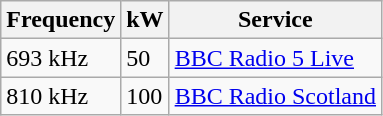<table class="wikitable sortable">
<tr>
<th>Frequency</th>
<th>kW</th>
<th>Service</th>
</tr>
<tr>
<td>693 kHz</td>
<td>50</td>
<td><a href='#'>BBC Radio 5 Live</a></td>
</tr>
<tr>
<td>810 kHz</td>
<td>100</td>
<td><a href='#'>BBC Radio Scotland</a></td>
</tr>
</table>
